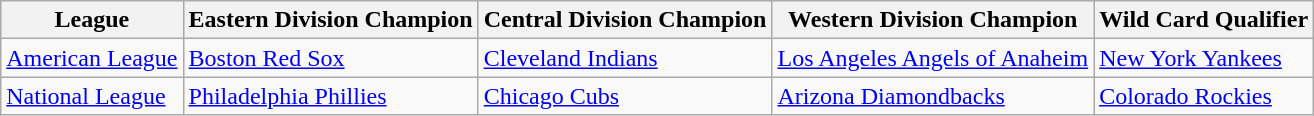<table class="wikitable">
<tr>
<th>League</th>
<th>Eastern Division Champion</th>
<th>Central Division Champion</th>
<th>Western Division Champion</th>
<th>Wild Card Qualifier</th>
</tr>
<tr>
<td><a href='#'>American League</a></td>
<td><a href='#'>Boston Red Sox</a></td>
<td><a href='#'>Cleveland Indians</a></td>
<td><a href='#'>Los Angeles Angels of Anaheim</a></td>
<td><a href='#'>New York Yankees</a></td>
</tr>
<tr>
<td><a href='#'>National League</a></td>
<td><a href='#'>Philadelphia Phillies</a></td>
<td><a href='#'>Chicago Cubs</a></td>
<td><a href='#'>Arizona Diamondbacks</a></td>
<td><a href='#'>Colorado Rockies</a></td>
</tr>
</table>
